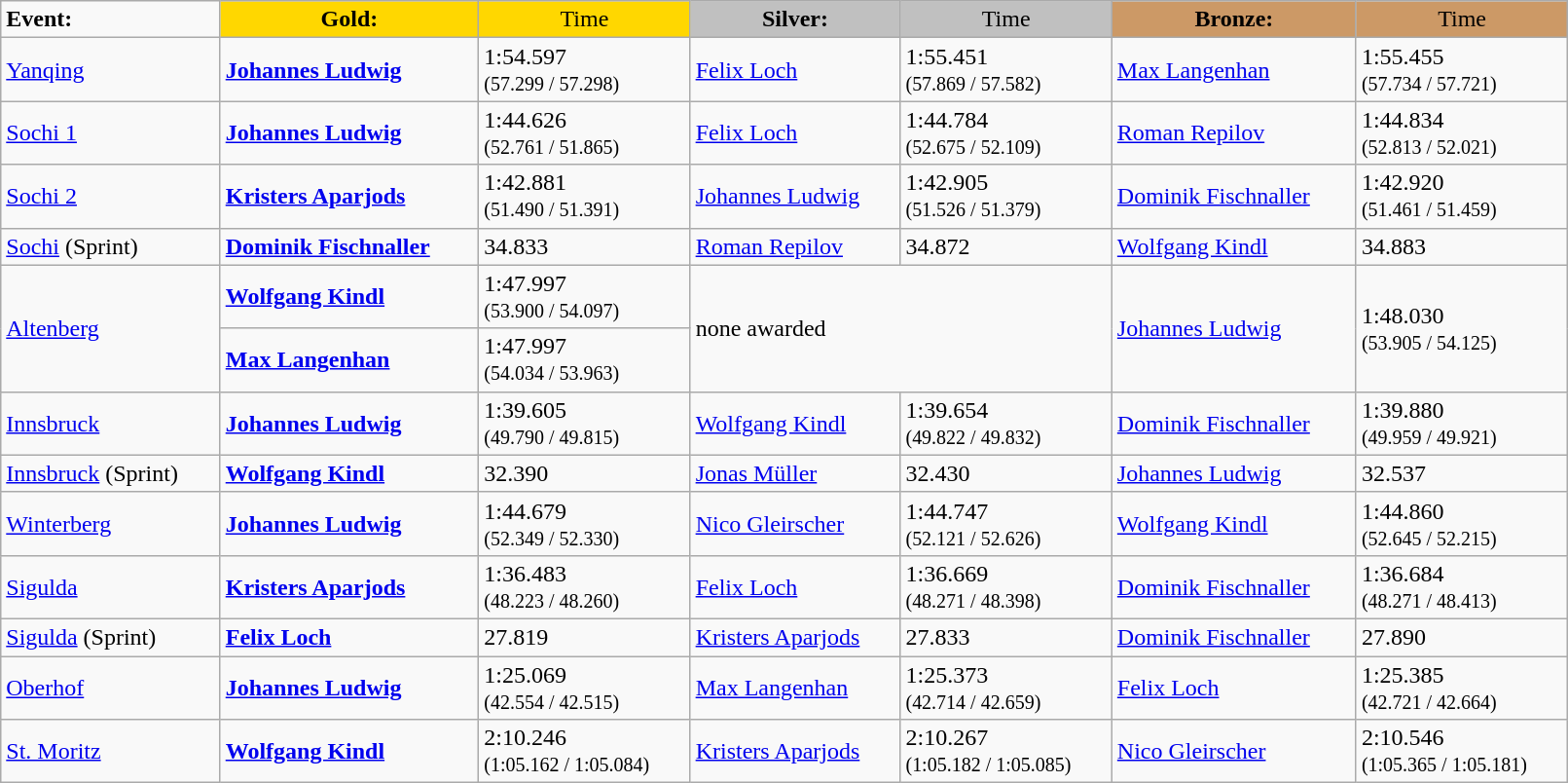<table class="wikitable" style="width:85%;">
<tr>
<td><strong>Event:</strong></td>
<td style="text-align:center; background:gold;"><strong>Gold:</strong></td>
<td style="text-align:center; background:gold;">Time</td>
<td style="text-align:center; background:silver;"><strong>Silver:</strong></td>
<td style="text-align:center; background:silver;">Time</td>
<td style="text-align:center; background:#c96;"><strong>Bronze:</strong></td>
<td style="text-align:center; background:#c96;">Time</td>
</tr>
<tr>
<td><a href='#'>Yanqing</a></td>
<td><strong> <a href='#'>Johannes Ludwig</a></strong></td>
<td>1:54.597<br><small>(57.299 / 57.298)</small></td>
<td> <a href='#'>Felix Loch</a></td>
<td>1:55.451<br><small>(57.869 / 57.582)</small></td>
<td> <a href='#'>Max Langenhan</a></td>
<td>1:55.455<br><small>(57.734 / 57.721)</small></td>
</tr>
<tr>
<td><a href='#'>Sochi 1</a></td>
<td><strong> <a href='#'>Johannes Ludwig</a></strong></td>
<td>1:44.626<br><small>(52.761 / 51.865)</small></td>
<td> <a href='#'>Felix Loch</a></td>
<td>1:44.784<br><small>(52.675 / 52.109)</small></td>
<td> <a href='#'>Roman Repilov</a></td>
<td>1:44.834<br><small>(52.813 / 52.021)</small></td>
</tr>
<tr>
<td><a href='#'>Sochi 2</a></td>
<td><strong> <a href='#'>Kristers Aparjods</a></strong></td>
<td>1:42.881<br><small>(51.490 / 51.391)</small></td>
<td> <a href='#'>Johannes Ludwig</a></td>
<td>1:42.905<br><small>(51.526 / 51.379)</small></td>
<td> <a href='#'>Dominik Fischnaller</a></td>
<td>1:42.920<br><small>(51.461 / 51.459)</small></td>
</tr>
<tr>
<td><a href='#'>Sochi</a> (Sprint)</td>
<td><strong> <a href='#'>Dominik Fischnaller</a></strong></td>
<td>34.833</td>
<td> <a href='#'>Roman Repilov</a></td>
<td>34.872</td>
<td> <a href='#'>Wolfgang Kindl</a></td>
<td>34.883</td>
</tr>
<tr>
<td rowspan="2"><a href='#'>Altenberg</a></td>
<td><strong> <a href='#'>Wolfgang Kindl</a></strong></td>
<td>1:47.997<br><small>(53.900 / 54.097)</small></td>
<td rowspan="2" colspan="2">none awarded</td>
<td rowspan="2"> <a href='#'>Johannes Ludwig</a></td>
<td rowspan="2">1:48.030<br><small>(53.905 / 54.125)</small></td>
</tr>
<tr>
<td><strong> <a href='#'>Max Langenhan</a></strong></td>
<td>1:47.997<br><small>(54.034 / 53.963)</small></td>
</tr>
<tr>
<td><a href='#'>Innsbruck</a></td>
<td><strong> <a href='#'>Johannes Ludwig</a></strong></td>
<td>1:39.605<br><small>(49.790 / 49.815)</small></td>
<td> <a href='#'>Wolfgang Kindl</a></td>
<td>1:39.654<br><small>(49.822 / 49.832)</small></td>
<td> <a href='#'>Dominik Fischnaller</a></td>
<td>1:39.880<br><small>(49.959 / 49.921)</small></td>
</tr>
<tr>
<td><a href='#'>Innsbruck</a> (Sprint)</td>
<td><strong> <a href='#'>Wolfgang Kindl</a></strong></td>
<td>32.390</td>
<td> <a href='#'>Jonas Müller</a></td>
<td>32.430</td>
<td> <a href='#'>Johannes Ludwig</a></td>
<td>32.537</td>
</tr>
<tr>
<td><a href='#'>Winterberg</a></td>
<td><strong> <a href='#'>Johannes Ludwig</a></strong></td>
<td>1:44.679<br><small>(52.349 / 52.330)</small></td>
<td> <a href='#'>Nico Gleirscher</a></td>
<td>1:44.747<br><small>(52.121 / 52.626)</small></td>
<td> <a href='#'>Wolfgang Kindl</a></td>
<td>1:44.860<br><small>(52.645 / 52.215)</small></td>
</tr>
<tr>
<td><a href='#'>Sigulda</a></td>
<td><strong> <a href='#'>Kristers Aparjods</a></strong></td>
<td>1:36.483<br><small>(48.223 / 48.260)</small></td>
<td> <a href='#'>Felix Loch</a></td>
<td>1:36.669<br><small>(48.271 / 48.398)</small></td>
<td> <a href='#'>Dominik Fischnaller</a></td>
<td>1:36.684<br><small>(48.271 / 48.413)</small></td>
</tr>
<tr>
<td><a href='#'>Sigulda</a> (Sprint)</td>
<td><strong> <a href='#'>Felix Loch</a></strong></td>
<td>27.819</td>
<td> <a href='#'>Kristers Aparjods</a></td>
<td>27.833</td>
<td> <a href='#'>Dominik Fischnaller</a></td>
<td>27.890</td>
</tr>
<tr>
<td><a href='#'>Oberhof</a></td>
<td><strong> <a href='#'>Johannes Ludwig</a></strong></td>
<td>1:25.069<br><small>(42.554 / 42.515)</small></td>
<td> <a href='#'>Max Langenhan</a></td>
<td>1:25.373<br><small>(42.714 / 42.659)</small></td>
<td> <a href='#'>Felix Loch</a></td>
<td>1:25.385<br><small>(42.721 / 42.664)</small></td>
</tr>
<tr>
<td><a href='#'>St. Moritz</a></td>
<td><strong> <a href='#'>Wolfgang Kindl</a></strong></td>
<td>2:10.246<br><small>(1:05.162 / 1:05.084)</small></td>
<td> <a href='#'>Kristers Aparjods</a></td>
<td>2:10.267<br><small>(1:05.182 / 1:05.085)</small></td>
<td> <a href='#'>Nico Gleirscher</a></td>
<td>2:10.546<br><small>(1:05.365 / 1:05.181)</small></td>
</tr>
</table>
